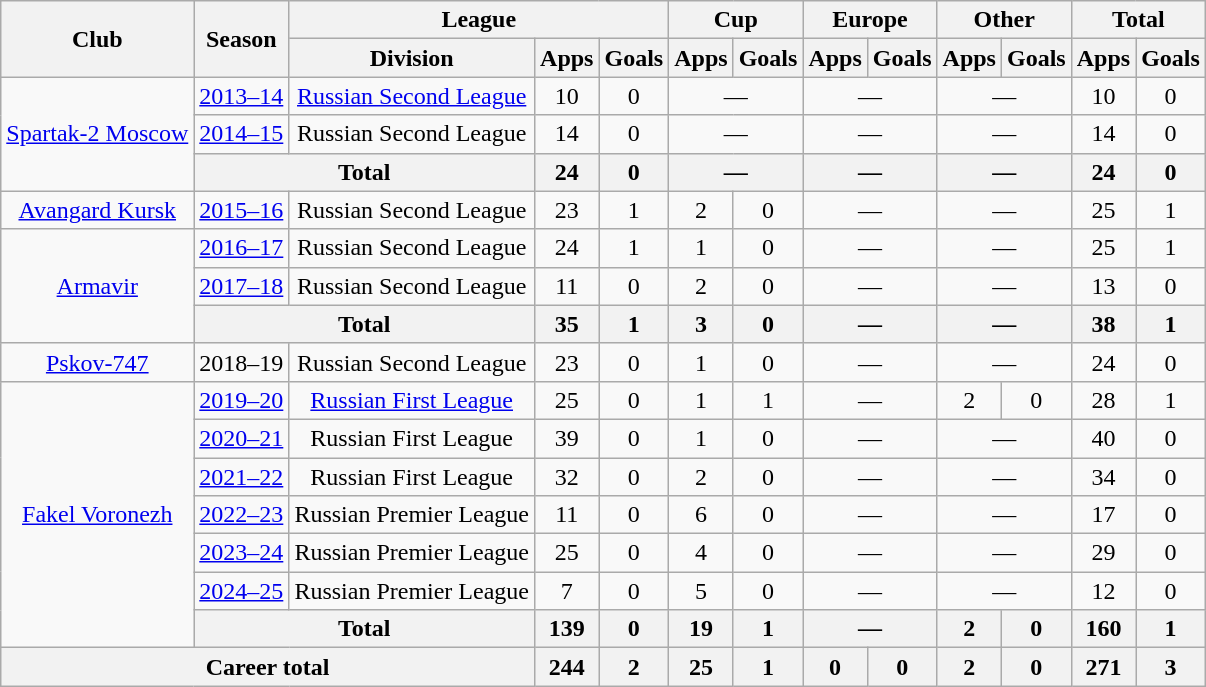<table class="wikitable" style="text-align: center;">
<tr>
<th rowspan="2">Club</th>
<th rowspan="2">Season</th>
<th colspan="3">League</th>
<th colspan="2">Cup</th>
<th colspan="2">Europe</th>
<th colspan="2">Other</th>
<th colspan="2">Total</th>
</tr>
<tr>
<th>Division</th>
<th>Apps</th>
<th>Goals</th>
<th>Apps</th>
<th>Goals</th>
<th>Apps</th>
<th>Goals</th>
<th>Apps</th>
<th>Goals</th>
<th>Apps</th>
<th>Goals</th>
</tr>
<tr>
<td rowspan="3"><a href='#'>Spartak-2 Moscow</a></td>
<td><a href='#'>2013–14</a></td>
<td><a href='#'>Russian Second League</a></td>
<td>10</td>
<td>0</td>
<td colspan="2">—</td>
<td colspan="2">—</td>
<td colspan="2">—</td>
<td>10</td>
<td>0</td>
</tr>
<tr>
<td><a href='#'>2014–15</a></td>
<td>Russian Second League</td>
<td>14</td>
<td>0</td>
<td colspan="2">—</td>
<td colspan="2">—</td>
<td colspan="2">—</td>
<td>14</td>
<td>0</td>
</tr>
<tr>
<th colspan="2">Total</th>
<th>24</th>
<th>0</th>
<th colspan="2">—</th>
<th colspan="2">—</th>
<th colspan="2">—</th>
<th>24</th>
<th>0</th>
</tr>
<tr>
<td><a href='#'>Avangard Kursk</a></td>
<td><a href='#'>2015–16</a></td>
<td>Russian Second League</td>
<td>23</td>
<td>1</td>
<td>2</td>
<td>0</td>
<td colspan="2">—</td>
<td colspan="2">—</td>
<td>25</td>
<td>1</td>
</tr>
<tr>
<td rowspan="3"><a href='#'>Armavir</a></td>
<td><a href='#'>2016–17</a></td>
<td>Russian Second League</td>
<td>24</td>
<td>1</td>
<td>1</td>
<td>0</td>
<td colspan="2">—</td>
<td colspan="2">—</td>
<td>25</td>
<td>1</td>
</tr>
<tr>
<td><a href='#'>2017–18</a></td>
<td>Russian Second League</td>
<td>11</td>
<td>0</td>
<td>2</td>
<td>0</td>
<td colspan="2">—</td>
<td colspan="2">—</td>
<td>13</td>
<td>0</td>
</tr>
<tr>
<th colspan=2>Total</th>
<th>35</th>
<th>1</th>
<th>3</th>
<th>0</th>
<th colspan="2">—</th>
<th colspan="2">—</th>
<th>38</th>
<th>1</th>
</tr>
<tr>
<td><a href='#'>Pskov-747</a></td>
<td>2018–19</td>
<td>Russian Second League</td>
<td>23</td>
<td>0</td>
<td>1</td>
<td>0</td>
<td colspan="2">—</td>
<td colspan="2">—</td>
<td>24</td>
<td>0</td>
</tr>
<tr>
<td rowspan="7"><a href='#'>Fakel Voronezh</a></td>
<td><a href='#'>2019–20</a></td>
<td><a href='#'>Russian First League</a></td>
<td>25</td>
<td>0</td>
<td>1</td>
<td>1</td>
<td colspan="2">—</td>
<td>2</td>
<td>0</td>
<td>28</td>
<td>1</td>
</tr>
<tr>
<td><a href='#'>2020–21</a></td>
<td>Russian First League</td>
<td>39</td>
<td>0</td>
<td>1</td>
<td>0</td>
<td colspan="2">—</td>
<td colspan="2">—</td>
<td>40</td>
<td>0</td>
</tr>
<tr>
<td><a href='#'>2021–22</a></td>
<td>Russian First League</td>
<td>32</td>
<td>0</td>
<td>2</td>
<td>0</td>
<td colspan="2">—</td>
<td colspan="2">—</td>
<td>34</td>
<td>0</td>
</tr>
<tr>
<td><a href='#'>2022–23</a></td>
<td>Russian Premier League</td>
<td>11</td>
<td>0</td>
<td>6</td>
<td>0</td>
<td colspan="2">—</td>
<td colspan="2">—</td>
<td>17</td>
<td>0</td>
</tr>
<tr>
<td><a href='#'>2023–24</a></td>
<td>Russian Premier League</td>
<td>25</td>
<td>0</td>
<td>4</td>
<td>0</td>
<td colspan="2">—</td>
<td colspan="2">—</td>
<td>29</td>
<td>0</td>
</tr>
<tr>
<td><a href='#'>2024–25</a></td>
<td>Russian Premier League</td>
<td>7</td>
<td>0</td>
<td>5</td>
<td>0</td>
<td colspan="2">—</td>
<td colspan="2">—</td>
<td>12</td>
<td>0</td>
</tr>
<tr>
<th colspan="2">Total</th>
<th>139</th>
<th>0</th>
<th>19</th>
<th>1</th>
<th colspan="2">—</th>
<th>2</th>
<th>0</th>
<th>160</th>
<th>1</th>
</tr>
<tr>
<th colspan="3">Career total</th>
<th>244</th>
<th>2</th>
<th>25</th>
<th>1</th>
<th>0</th>
<th>0</th>
<th>2</th>
<th>0</th>
<th>271</th>
<th>3</th>
</tr>
</table>
